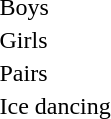<table>
<tr>
<td>Boys</td>
<td></td>
<td></td>
<td></td>
</tr>
<tr>
<td>Girls</td>
<td></td>
<td></td>
<td></td>
</tr>
<tr>
<td>Pairs</td>
<td></td>
<td></td>
<td></td>
</tr>
<tr>
<td>Ice dancing</td>
<td></td>
<td></td>
<td></td>
</tr>
</table>
